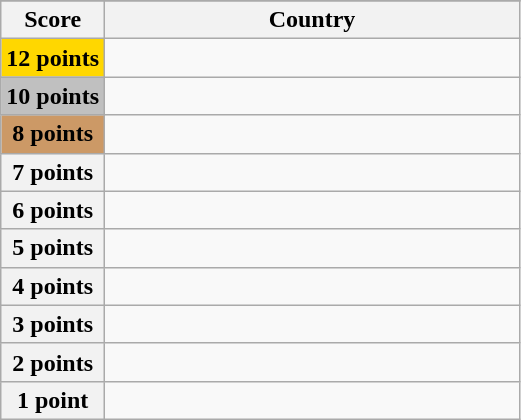<table class="wikitable">
<tr>
</tr>
<tr>
<th scope="col" width="20%">Score</th>
<th scope="col">Country</th>
</tr>
<tr>
<th scope="row" style="background:gold">12 points</th>
<td></td>
</tr>
<tr>
<th scope="row" style="background:silver">10 points</th>
<td></td>
</tr>
<tr>
<th scope="row" style="background:#CC9966">8 points</th>
<td></td>
</tr>
<tr>
<th scope="row">7 points</th>
<td></td>
</tr>
<tr>
<th scope="row">6 points</th>
<td></td>
</tr>
<tr>
<th scope="row">5 points</th>
<td></td>
</tr>
<tr>
<th scope="row">4 points</th>
<td></td>
</tr>
<tr>
<th scope="row">3 points</th>
<td></td>
</tr>
<tr>
<th scope="row">2 points</th>
<td></td>
</tr>
<tr>
<th scope="row">1 point</th>
<td></td>
</tr>
</table>
